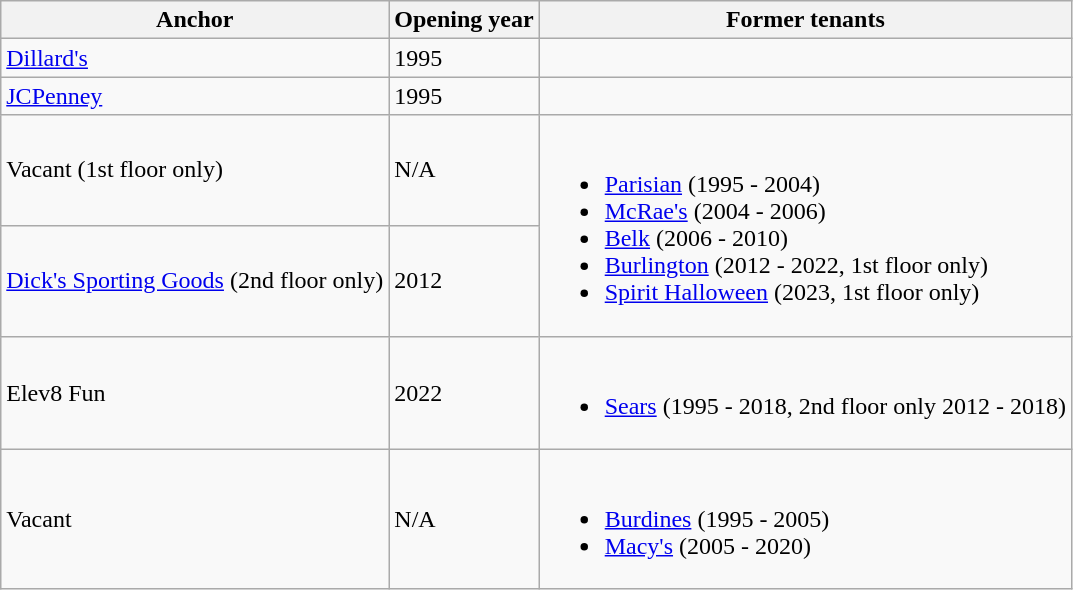<table class="wikitable">
<tr>
<th>Anchor</th>
<th>Opening year</th>
<th>Former tenants</th>
</tr>
<tr>
<td><a href='#'>Dillard's</a></td>
<td>1995</td>
<td></td>
</tr>
<tr>
<td><a href='#'>JCPenney</a></td>
<td>1995</td>
<td></td>
</tr>
<tr>
<td>Vacant (1st floor only)</td>
<td>N/A</td>
<td rowspan="2"><br><ul><li><a href='#'>Parisian</a> (1995 - 2004)</li><li><a href='#'>McRae's</a> (2004 - 2006)</li><li><a href='#'>Belk</a> (2006 - 2010)</li><li><a href='#'>Burlington</a> (2012 - 2022, 1st floor only)</li><li><a href='#'>Spirit Halloween</a> (2023, 1st floor only)</li></ul></td>
</tr>
<tr>
<td><a href='#'>Dick's Sporting Goods</a> (2nd floor only)</td>
<td>2012</td>
</tr>
<tr>
<td>Elev8 Fun</td>
<td>2022</td>
<td><br><ul><li><a href='#'>Sears</a> (1995 - 2018, 2nd floor only 2012 - 2018)</li></ul></td>
</tr>
<tr>
<td>Vacant</td>
<td>N/A</td>
<td><br><ul><li><a href='#'>Burdines</a> (1995 - 2005)</li><li><a href='#'>Macy's</a> (2005 - 2020)</li></ul></td>
</tr>
</table>
